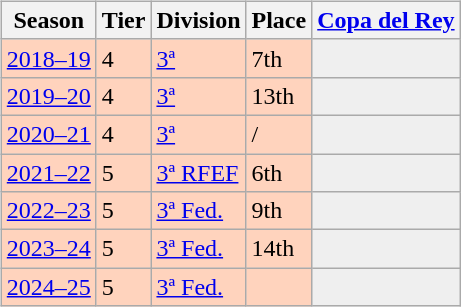<table>
<tr>
<td valign="top" width=0%><br><table class="wikitable">
<tr style="background:#f0f6fa;">
<th>Season</th>
<th>Tier</th>
<th>Division</th>
<th>Place</th>
<th><a href='#'>Copa del Rey</a></th>
</tr>
<tr>
<td style="background:#FFD3BD;"><a href='#'>2018–19</a></td>
<td style="background:#FFD3BD;">4</td>
<td style="background:#FFD3BD;"><a href='#'>3ª</a></td>
<td style="background:#FFD3BD;">7th</td>
<td style="background:#efefef;"></td>
</tr>
<tr>
<td style="background:#FFD3BD;"><a href='#'>2019–20</a></td>
<td style="background:#FFD3BD;">4</td>
<td style="background:#FFD3BD;"><a href='#'>3ª</a></td>
<td style="background:#FFD3BD;">13th</td>
<td style="background:#efefef;"></td>
</tr>
<tr>
<td style="background:#FFD3BD;"><a href='#'>2020–21</a></td>
<td style="background:#FFD3BD;">4</td>
<td style="background:#FFD3BD;"><a href='#'>3ª</a></td>
<td style="background:#FFD3BD;"> / </td>
<th style="background:#efefef;"></th>
</tr>
<tr>
<td style="background:#FFD3BD;"><a href='#'>2021–22</a></td>
<td style="background:#FFD3BD;">5</td>
<td style="background:#FFD3BD;"><a href='#'>3ª RFEF</a></td>
<td style="background:#FFD3BD;">6th</td>
<th style="background:#efefef;"></th>
</tr>
<tr>
<td style="background:#FFD3BD;"><a href='#'>2022–23</a></td>
<td style="background:#FFD3BD;">5</td>
<td style="background:#FFD3BD;"><a href='#'>3ª Fed.</a></td>
<td style="background:#FFD3BD;">9th</td>
<th style="background:#efefef;"></th>
</tr>
<tr>
<td style="background:#FFD3BD;"><a href='#'>2023–24</a></td>
<td style="background:#FFD3BD;">5</td>
<td style="background:#FFD3BD;"><a href='#'>3ª Fed.</a></td>
<td style="background:#FFD3BD;">14th</td>
<th style="background:#efefef;"></th>
</tr>
<tr>
<td style="background:#FFD3BD;"><a href='#'>2024–25</a></td>
<td style="background:#FFD3BD;">5</td>
<td style="background:#FFD3BD;"><a href='#'>3ª Fed.</a></td>
<td style="background:#FFD3BD;"></td>
<th style="background:#efefef;"></th>
</tr>
</table>
</td>
</tr>
</table>
